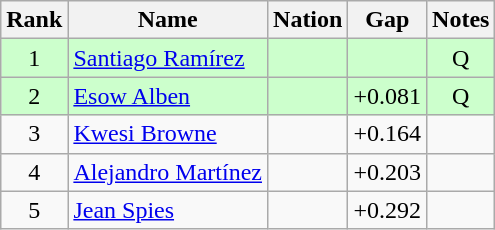<table class="wikitable sortable" style="text-align:center">
<tr>
<th>Rank</th>
<th>Name</th>
<th>Nation</th>
<th>Gap</th>
<th>Notes</th>
</tr>
<tr bgcolor=ccffcc>
<td>1</td>
<td align=left><a href='#'>Santiago Ramírez</a></td>
<td align=left></td>
<td></td>
<td>Q</td>
</tr>
<tr bgcolor=ccffcc>
<td>2</td>
<td align=left><a href='#'>Esow Alben</a></td>
<td align=left></td>
<td>+0.081</td>
<td>Q</td>
</tr>
<tr>
<td>3</td>
<td align=left><a href='#'>Kwesi Browne</a></td>
<td align=left></td>
<td>+0.164</td>
<td></td>
</tr>
<tr>
<td>4</td>
<td align=left><a href='#'>Alejandro Martínez</a></td>
<td align=left></td>
<td>+0.203</td>
<td></td>
</tr>
<tr>
<td>5</td>
<td align=left><a href='#'>Jean Spies</a></td>
<td align=left></td>
<td>+0.292</td>
<td></td>
</tr>
</table>
